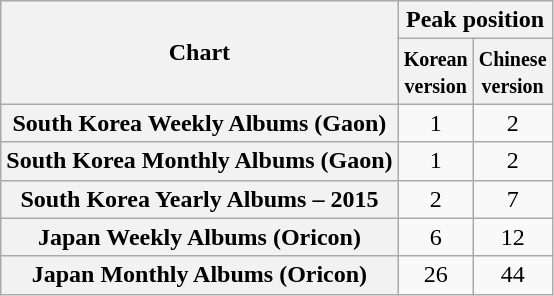<table class="wikitable sortable plainrowheaders">
<tr>
<th rowspan=2>Chart</th>
<th colspan=2>Peak position</th>
</tr>
<tr>
<th scope="col"><small>Korean<br>version</small></th>
<th scope="col"><small>Chinese<br>version</small></th>
</tr>
<tr>
<th scope=row>South Korea Weekly Albums (Gaon)</th>
<td align="center">1</td>
<td align="center">2</td>
</tr>
<tr>
<th scope=row>South Korea Monthly Albums (Gaon)</th>
<td align="center">1</td>
<td align="center">2</td>
</tr>
<tr>
<th scope=row>South Korea Yearly Albums – 2015</th>
<td align="center">2</td>
<td align="center">7</td>
</tr>
<tr>
<th scope=row>Japan Weekly Albums (Oricon)</th>
<td align="center">6</td>
<td align="center">12</td>
</tr>
<tr>
<th scope=row>Japan Monthly Albums (Oricon)</th>
<td align="center">26</td>
<td align="center">44</td>
</tr>
</table>
